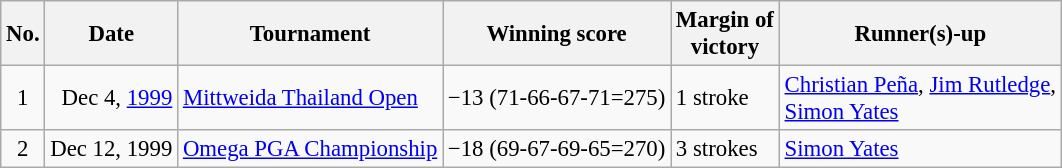<table class="wikitable" style="font-size:95%;">
<tr>
<th>No.</th>
<th>Date</th>
<th>Tournament</th>
<th>Winning score</th>
<th>Margin of<br>victory</th>
<th>Runner(s)-up</th>
</tr>
<tr>
<td align=center>1</td>
<td align=right>Dec 4, <a href='#'>1999</a></td>
<td><a href='#'>Mittweida Thailand Open</a></td>
<td>−13 (71-66-67-71=275)</td>
<td>1 stroke</td>
<td> <a href='#'>Christian Peña</a>,  <a href='#'>Jim Rutledge</a>,<br> <a href='#'>Simon Yates</a></td>
</tr>
<tr>
<td align=center>2</td>
<td align=right>Dec 12, 1999</td>
<td><a href='#'>Omega PGA Championship</a></td>
<td>−18 (69-67-69-65=270)</td>
<td>3 strokes</td>
<td> <a href='#'>Simon Yates</a></td>
</tr>
</table>
